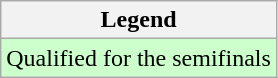<table class="wikitable">
<tr>
<th>Legend</th>
</tr>
<tr bgcolor=#ccffcc>
<td>Qualified for the semifinals</td>
</tr>
</table>
